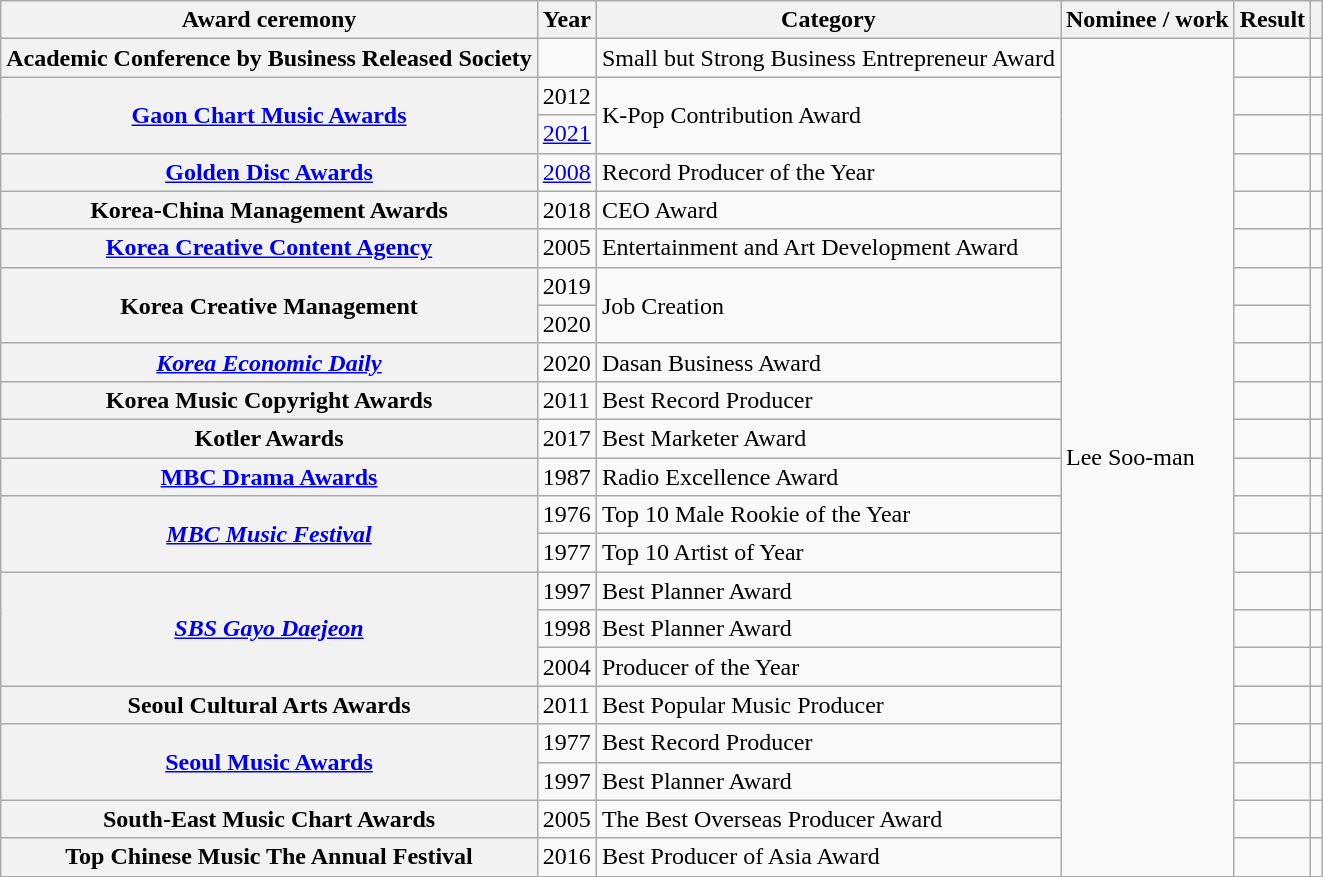<table class="wikitable plainrowheaders sortable" style="margin-right: 0;">
<tr>
<th scope="col">Award ceremony</th>
<th scope="col">Year</th>
<th scope="col">Category</th>
<th scope="col">Nominee / work</th>
<th scope="col">Result</th>
<th scope="col" class="unsortable"></th>
</tr>
<tr>
<th scope="row">Academic Conference by Business Released Society</th>
<td></td>
<td>Small but Strong Business Entrepreneur Award</td>
<td rowspan="22">Lee Soo-man</td>
<td></td>
<td></td>
</tr>
<tr>
<th rowspan="2" scope="row"><a href='#'>Gaon Chart Music Awards</a></th>
<td>2012</td>
<td rowspan="2">K-Pop Contribution Award</td>
<td></td>
<td></td>
</tr>
<tr>
<td><a href='#'>2021</a></td>
<td></td>
<td></td>
</tr>
<tr>
<th scope="row"><a href='#'>Golden Disc Awards</a></th>
<td><a href='#'>2008</a></td>
<td>Record Producer of the Year</td>
<td></td>
<td></td>
</tr>
<tr>
<th scope="row">Korea-China Management Awards</th>
<td>2018</td>
<td>CEO Award</td>
<td></td>
<td></td>
</tr>
<tr>
<th scope="row"><a href='#'>Korea Creative Content Agency</a></th>
<td>2005</td>
<td>Entertainment and Art Development Award</td>
<td></td>
<td></td>
</tr>
<tr>
<th scope="row" rowspan="2">Korea Creative Management</th>
<td>2019</td>
<td rowspan="2">Job Creation</td>
<td></td>
<td rowspan="2"></td>
</tr>
<tr>
<td>2020</td>
<td></td>
</tr>
<tr>
<th scope="row"><em><a href='#'>Korea Economic Daily</a></em></th>
<td>2020</td>
<td>Dasan Business Award</td>
<td></td>
<td></td>
</tr>
<tr>
<th scope="row">Korea Music Copyright Awards</th>
<td>2011</td>
<td>Best Record Producer</td>
<td></td>
<td></td>
</tr>
<tr>
<th scope="row">Kotler Awards</th>
<td>2017</td>
<td>Best Marketer Award</td>
<td></td>
<td></td>
</tr>
<tr>
<th scope="row"><a href='#'>MBC Drama Awards</a></th>
<td>1987</td>
<td>Radio Excellence Award</td>
<td></td>
<td></td>
</tr>
<tr>
<th rowspan="2" scope="row"><em><a href='#'>MBC Music Festival</a></em></th>
<td>1976</td>
<td>Top 10 Male Rookie of the Year</td>
<td></td>
<td></td>
</tr>
<tr>
<td>1977</td>
<td>Top 10 Artist of Year</td>
<td></td>
<td></td>
</tr>
<tr>
<th rowspan="3" scope="row"><em><a href='#'>SBS Gayo Daejeon</a></em></th>
<td>1997</td>
<td>Best Planner Award</td>
<td></td>
<td></td>
</tr>
<tr>
<td>1998</td>
<td>Best Planner Award</td>
<td></td>
<td></td>
</tr>
<tr>
<td>2004</td>
<td>Producer of the Year</td>
<td></td>
<td></td>
</tr>
<tr>
<th scope="row">Seoul Cultural Arts Awards</th>
<td>2011</td>
<td>Best Popular Music Producer</td>
<td></td>
<td></td>
</tr>
<tr>
<th rowspan="2" scope="row"><a href='#'>Seoul Music Awards</a></th>
<td>1977</td>
<td>Best Record Producer</td>
<td></td>
<td></td>
</tr>
<tr>
<td>1997</td>
<td>Best Planner Award</td>
<td></td>
<td></td>
</tr>
<tr>
<th scope="row">South-East Music Chart Awards</th>
<td>2005</td>
<td>The Best Overseas Producer Award</td>
<td></td>
<td></td>
</tr>
<tr>
<th scope="row">Top Chinese Music The Annual Festival</th>
<td>2016</td>
<td>Best Producer of Asia Award</td>
<td></td>
<td></td>
</tr>
</table>
